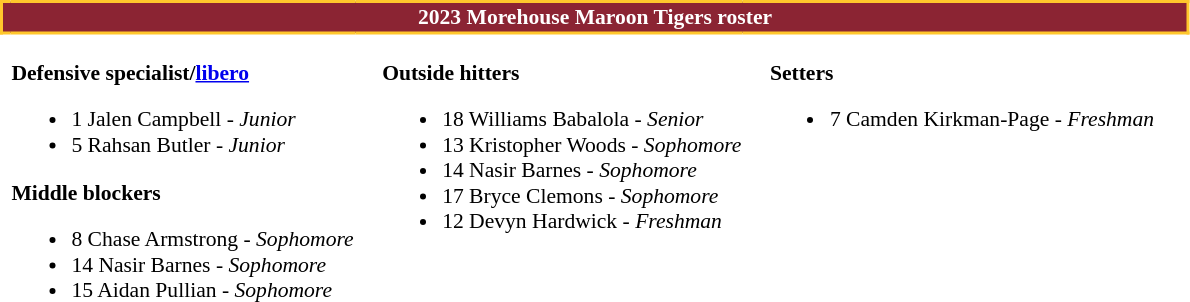<table class="toccolours" style="border-collapse:collapse; font-size:90%;">
<tr>
<td colspan="7" style="text-align:center; background:#8B2433;color:#FFFFFF; border: 2px solid #FFC72C;"><strong>2023 Morehouse Maroon Tigers roster</strong></td>
</tr>
<tr>
</tr>
<tr>
<td width="03"> </td>
<td valign="top"><br><strong>Defensive specialist/<a href='#'>libero</a></strong><ul><li>1 Jalen Campbell - <em>Junior</em></li><li>5 Rahsan Butler - <em>Junior</em></li></ul><strong>Middle blockers</strong><ul><li>8 Chase Armstrong - <em>Sophomore</em></li><li>14 Nasir Barnes - <em>Sophomore</em></li><li>15 Aidan Pullian - <em>Sophomore</em></li></ul></td>
<td width="15"> </td>
<td valign="top"><br><strong>Outside hitters</strong><ul><li>18 Williams Babalola - <em>Senior</em></li><li>13 Kristopher Woods - <em>Sophomore</em></li><li>14 Nasir Barnes - <em>Sophomore</em></li><li>17 Bryce Clemons - <em>Sophomore</em></li><li>12 Devyn Hardwick - <em>Freshman</em></li></ul></td>
<td width="15"> </td>
<td valign="top"><br><strong>Setters</strong><ul><li>7  Camden Kirkman-Page - <em>Freshman</em></li></ul></td>
<td width="20"> </td>
</tr>
</table>
